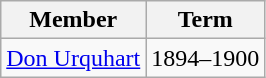<table class="wikitable">
<tr>
<th>Member</th>
<th>Term</th>
</tr>
<tr>
<td><a href='#'>Don Urquhart</a></td>
<td>1894–1900</td>
</tr>
</table>
